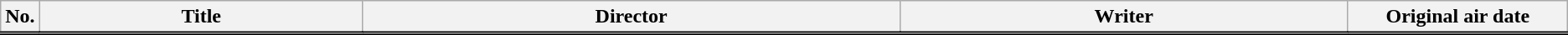<table class="wikitable">
<tr style="border-bottom: 3px solid Black;">
<th style="width:1%;">No.</th>
<th>Title</th>
<th>Director</th>
<th>Writer</th>
<th style="width:14%;">Original air date</th>
</tr>
<tr>
</tr>
</table>
